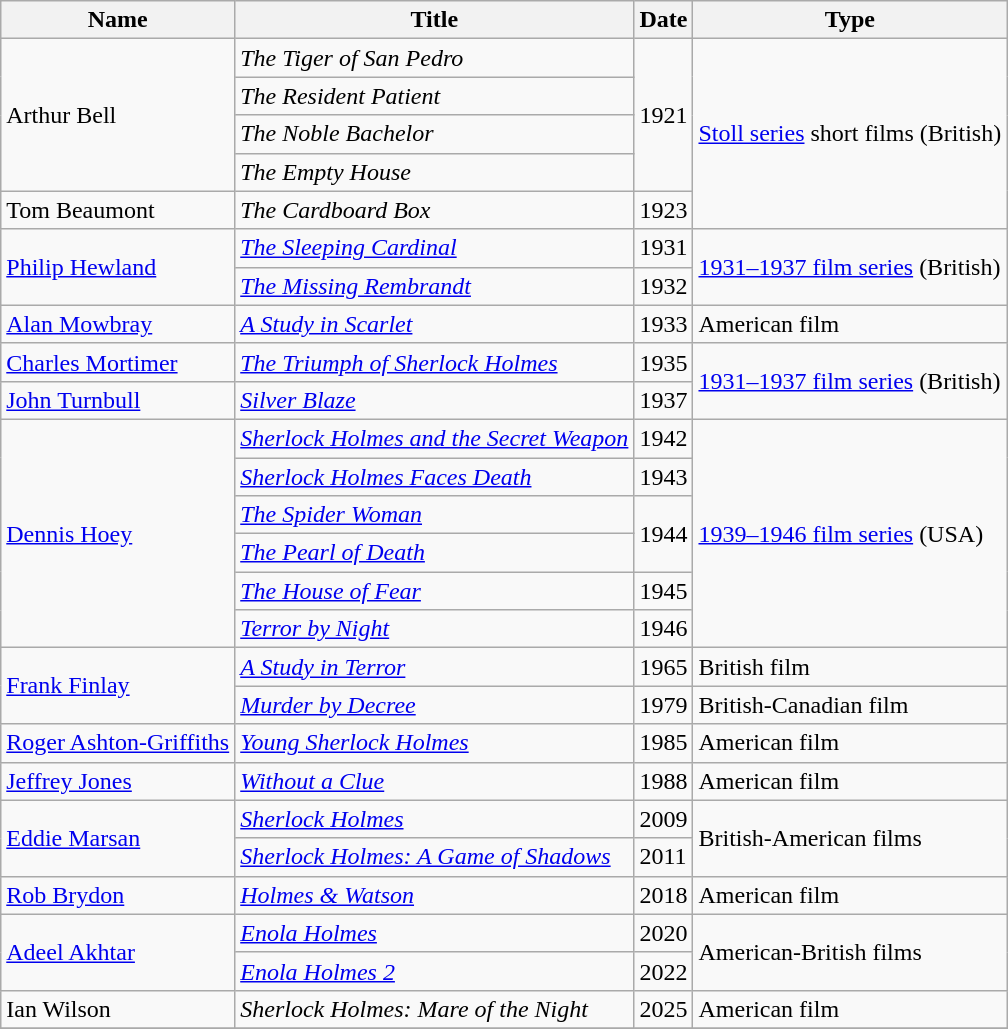<table class="wikitable sortable">
<tr>
<th>Name</th>
<th>Title</th>
<th>Date</th>
<th>Type</th>
</tr>
<tr>
<td rowspan="4">Arthur Bell</td>
<td><em>The Tiger of San Pedro</em></td>
<td rowspan=4>1921</td>
<td rowspan="5"><a href='#'>Stoll series</a> short films (British)</td>
</tr>
<tr>
<td><em>The Resident Patient</em></td>
</tr>
<tr>
<td><em>The Noble Bachelor</em></td>
</tr>
<tr>
<td><em>The Empty House</em></td>
</tr>
<tr>
<td>Tom Beaumont</td>
<td><em>The Cardboard Box</em></td>
<td>1923</td>
</tr>
<tr>
<td rowspan="2"><a href='#'>Philip Hewland</a></td>
<td><em><a href='#'>The Sleeping Cardinal</a></em></td>
<td>1931</td>
<td rowspan="2"><a href='#'>1931–1937 film series</a> (British)</td>
</tr>
<tr>
<td><em><a href='#'>The Missing Rembrandt</a></em></td>
<td>1932</td>
</tr>
<tr>
<td><a href='#'>Alan Mowbray</a></td>
<td><em><a href='#'>A Study in Scarlet</a></em></td>
<td>1933</td>
<td>American film</td>
</tr>
<tr>
<td><a href='#'>Charles Mortimer</a></td>
<td><em><a href='#'>The Triumph of Sherlock Holmes</a></em></td>
<td>1935</td>
<td rowspan="2"><a href='#'>1931–1937 film series</a> (British)</td>
</tr>
<tr>
<td><a href='#'>John Turnbull</a></td>
<td><em><a href='#'>Silver Blaze</a></em></td>
<td>1937</td>
</tr>
<tr>
<td rowspan="6"><a href='#'>Dennis Hoey</a></td>
<td><em><a href='#'>Sherlock Holmes and the Secret Weapon</a></em></td>
<td>1942</td>
<td rowspan="6"><a href='#'>1939–1946 film series</a> (USA)</td>
</tr>
<tr>
<td><em><a href='#'>Sherlock Holmes Faces Death</a></em></td>
<td>1943</td>
</tr>
<tr>
<td><em><a href='#'>The Spider Woman</a></em></td>
<td rowspan=2>1944</td>
</tr>
<tr>
<td><em><a href='#'>The Pearl of Death</a></em></td>
</tr>
<tr>
<td><em><a href='#'>The House of Fear</a></em></td>
<td>1945</td>
</tr>
<tr>
<td><em><a href='#'>Terror by Night</a></em></td>
<td>1946</td>
</tr>
<tr>
<td rowspan="2"><a href='#'>Frank Finlay</a></td>
<td><em><a href='#'>A Study in Terror</a></em></td>
<td>1965</td>
<td>British film</td>
</tr>
<tr>
<td><em><a href='#'>Murder by Decree</a></em></td>
<td>1979</td>
<td>British-Canadian film</td>
</tr>
<tr>
<td><a href='#'>Roger Ashton-Griffiths</a></td>
<td><em><a href='#'>Young Sherlock Holmes</a></em></td>
<td>1985</td>
<td>American film</td>
</tr>
<tr>
<td><a href='#'>Jeffrey Jones</a></td>
<td><em><a href='#'>Without a Clue</a></em></td>
<td>1988</td>
<td>American film</td>
</tr>
<tr>
<td rowspan="2"><a href='#'>Eddie Marsan</a></td>
<td><em><a href='#'>Sherlock Holmes</a></em></td>
<td>2009</td>
<td rowspan="2">British-American films</td>
</tr>
<tr>
<td><em><a href='#'>Sherlock Holmes: A Game of Shadows</a></em></td>
<td>2011</td>
</tr>
<tr>
<td><a href='#'>Rob Brydon</a></td>
<td><em><a href='#'>Holmes & Watson</a></em></td>
<td>2018</td>
<td>American film</td>
</tr>
<tr>
<td rowspan= "2"><a href='#'>Adeel Akhtar</a></td>
<td><em><a href='#'>Enola Holmes</a></em></td>
<td>2020</td>
<td rowspan= "2">American-British films</td>
</tr>
<tr>
<td><em><a href='#'>Enola Holmes 2</a></em></td>
<td>2022</td>
</tr>
<tr>
<td>Ian Wilson</td>
<td><em>Sherlock Holmes: Mare of the Night</em></td>
<td>2025</td>
<td>American film</td>
</tr>
<tr>
</tr>
</table>
